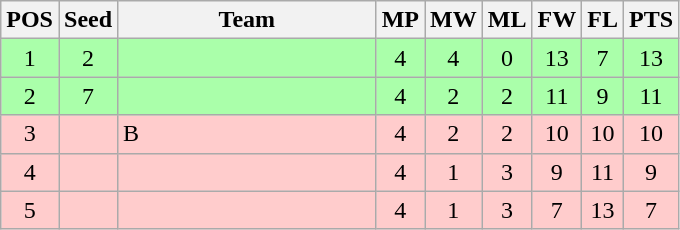<table class="wikitable" style="text-align: center;">
<tr>
<th width=20>POS</th>
<th width=20>Seed</th>
<th width=165>Team</th>
<th width=20>MP</th>
<th width=20>MW</th>
<th width=20>ML</th>
<th width=20>FW</th>
<th width=20>FL</th>
<th width=20>PTS</th>
</tr>
<tr style="background:#aaffaa;">
<td>1</td>
<td>2</td>
<td style="text-align:left;"><strong></strong></td>
<td>4</td>
<td>4</td>
<td>0</td>
<td>13</td>
<td>7</td>
<td>13</td>
</tr>
<tr style="background:#aaffaa;">
<td>2</td>
<td>7</td>
<td style="text-align:left;"><strong></strong></td>
<td>4</td>
<td>2</td>
<td>2</td>
<td>11</td>
<td>9</td>
<td>11</td>
</tr>
<tr style="background:#fcc;">
<td>3</td>
<td></td>
<td style="text-align:left;"> B</td>
<td>4</td>
<td>2</td>
<td>2</td>
<td>10</td>
<td>10</td>
<td>10</td>
</tr>
<tr style="background:#fcc;">
<td>4</td>
<td></td>
<td style="text-align:left;"></td>
<td>4</td>
<td>1</td>
<td>3</td>
<td>9</td>
<td>11</td>
<td>9</td>
</tr>
<tr style="background:#fcc;">
<td>5</td>
<td></td>
<td style="text-align:left;"></td>
<td>4</td>
<td>1</td>
<td>3</td>
<td>7</td>
<td>13</td>
<td>7</td>
</tr>
</table>
